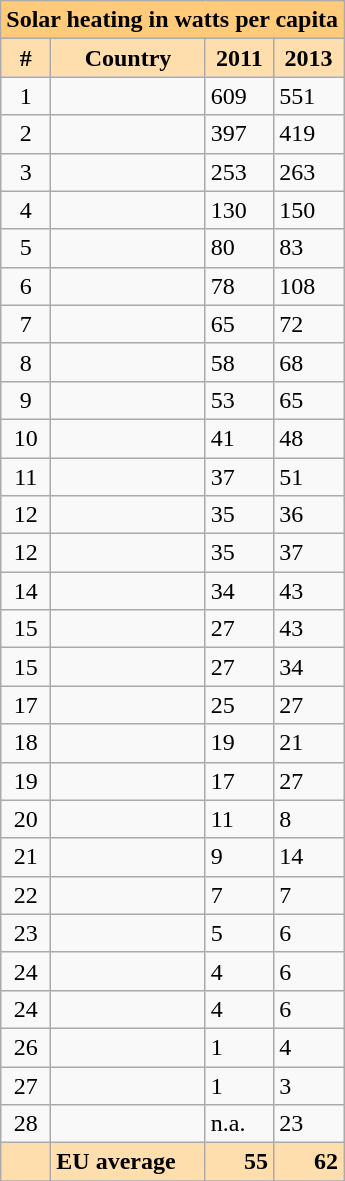<table class="wikitable sortable">
<tr>
<th colspan=4 align=center style="background: #FFCA7A">Solar heating in watts per capita</th>
</tr>
<tr>
<th style="background-color: #FFDEAD; width: 26px;" class="unsortable">#</th>
<th align=left style="background-color: #FFDEAD;">Country</th>
<th align=right style="background-color: #FFDEAD;">2011</th>
<th align=right style="background-color: #FFDEAD;">2013</th>
</tr>
<tr>
<td align=center>1</td>
<td align=left></td>
<td>609</td>
<td>551</td>
</tr>
<tr>
<td align=center>2</td>
<td align=left></td>
<td>397</td>
<td>419</td>
</tr>
<tr>
<td align=center>3</td>
<td align=left></td>
<td>253</td>
<td>263</td>
</tr>
<tr>
<td align=center>4</td>
<td align=left></td>
<td>130</td>
<td>150</td>
</tr>
<tr>
<td align=center>5</td>
<td align=left></td>
<td>80</td>
<td>83</td>
</tr>
<tr>
<td align=center>6</td>
<td align=left></td>
<td>78</td>
<td>108</td>
</tr>
<tr>
<td align=center>7</td>
<td align=left></td>
<td>65</td>
<td>72</td>
</tr>
<tr>
<td align=center>8</td>
<td align=left></td>
<td>58</td>
<td>68</td>
</tr>
<tr>
<td align=center>9</td>
<td align=left></td>
<td>53</td>
<td>65</td>
</tr>
<tr>
<td align=center>10</td>
<td align=left></td>
<td>41</td>
<td>48</td>
</tr>
<tr>
<td align=center>11</td>
<td align=left></td>
<td>37</td>
<td>51</td>
</tr>
<tr>
<td align=center>12</td>
<td align=left></td>
<td>35</td>
<td>36</td>
</tr>
<tr>
<td align=center>12</td>
<td align=left></td>
<td>35</td>
<td>37</td>
</tr>
<tr>
<td align=center>14</td>
<td align=left></td>
<td>34</td>
<td>43</td>
</tr>
<tr>
<td align=center>15</td>
<td align=left></td>
<td>27</td>
<td>43</td>
</tr>
<tr>
<td align=center>15</td>
<td align=left></td>
<td>27</td>
<td>34</td>
</tr>
<tr>
<td align=center>17</td>
<td align=left></td>
<td>25</td>
<td>27</td>
</tr>
<tr>
<td align=center>18</td>
<td align=left></td>
<td>19</td>
<td>21</td>
</tr>
<tr>
<td align=center>19</td>
<td align=left></td>
<td>17</td>
<td>27</td>
</tr>
<tr>
<td align=center>20</td>
<td align=left></td>
<td>11</td>
<td>8</td>
</tr>
<tr>
<td align=center>21</td>
<td align=left></td>
<td>9</td>
<td>14</td>
</tr>
<tr>
<td align=center>22</td>
<td align=left></td>
<td>7</td>
<td>7</td>
</tr>
<tr>
<td align=center>23</td>
<td align=left></td>
<td>5</td>
<td>6</td>
</tr>
<tr>
<td align=center>24</td>
<td align=left></td>
<td>4</td>
<td>6</td>
</tr>
<tr>
<td align=center>24</td>
<td align=left></td>
<td>4</td>
<td>6</td>
</tr>
<tr>
<td align=center>26</td>
<td align=left></td>
<td>1</td>
<td>4</td>
</tr>
<tr>
<td align=center>27</td>
<td align=left></td>
<td>1</td>
<td>3</td>
</tr>
<tr>
<td align=center>28</td>
<td align=left></td>
<td>n.a.</td>
<td>23</td>
</tr>
<tr>
<th style="background-color: #FFDEAD; text-align: center;"></th>
<th style="background-color: #FFDEAD; text-align: left;"> EU average</th>
<th style="background-color: #FFDEAD; text-align: right;"><strong>55</strong></th>
<th style="background-color: #FFDEAD; text-align: right;"><strong>62</strong></th>
</tr>
<tr>
</tr>
</table>
